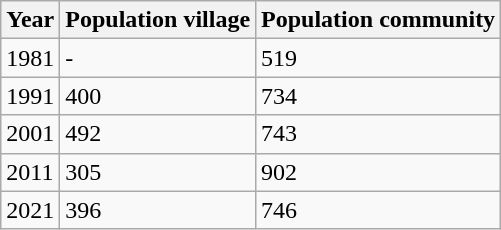<table class="wikitable">
<tr>
<th>Year</th>
<th>Population village</th>
<th>Population community</th>
</tr>
<tr>
<td>1981</td>
<td>-</td>
<td>519</td>
</tr>
<tr>
<td>1991</td>
<td>400</td>
<td>734</td>
</tr>
<tr>
<td>2001</td>
<td>492</td>
<td>743</td>
</tr>
<tr>
<td>2011</td>
<td>305</td>
<td>902</td>
</tr>
<tr>
<td>2021</td>
<td>396</td>
<td>746</td>
</tr>
</table>
